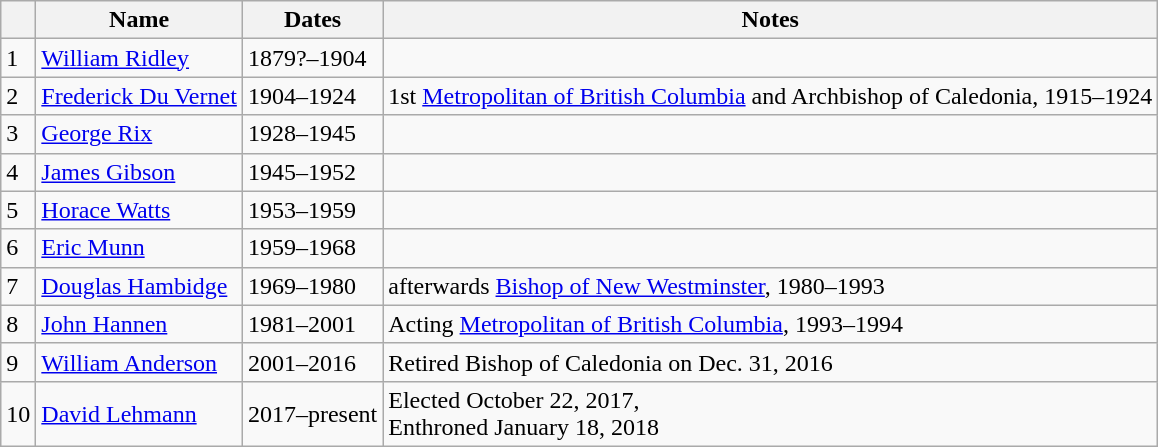<table class="wikitable">
<tr>
<th></th>
<th>Name</th>
<th>Dates</th>
<th>Notes</th>
</tr>
<tr>
<td>1</td>
<td><a href='#'>William Ridley</a></td>
<td>1879?–1904</td>
<td></td>
</tr>
<tr>
<td>2</td>
<td><a href='#'>Frederick Du Vernet</a></td>
<td>1904–1924</td>
<td>1st <a href='#'>Metropolitan of British Columbia</a> and Archbishop of Caledonia, 1915–1924</td>
</tr>
<tr>
<td>3</td>
<td><a href='#'>George Rix</a></td>
<td>1928–1945</td>
<td></td>
</tr>
<tr>
<td>4</td>
<td><a href='#'>James Gibson</a></td>
<td>1945–1952</td>
<td></td>
</tr>
<tr>
<td>5</td>
<td><a href='#'>Horace Watts</a></td>
<td>1953–1959</td>
<td></td>
</tr>
<tr>
<td>6</td>
<td><a href='#'>Eric Munn</a></td>
<td>1959–1968</td>
<td></td>
</tr>
<tr>
<td>7</td>
<td><a href='#'>Douglas Hambidge</a></td>
<td>1969–1980</td>
<td>afterwards <a href='#'>Bishop of New Westminster</a>, 1980–1993</td>
</tr>
<tr>
<td>8</td>
<td><a href='#'>John Hannen</a></td>
<td>1981–2001</td>
<td>Acting <a href='#'>Metropolitan of British Columbia</a>, 1993–1994</td>
</tr>
<tr>
<td>9</td>
<td><a href='#'>William Anderson</a></td>
<td>2001–2016</td>
<td>Retired Bishop of Caledonia on Dec. 31, 2016</td>
</tr>
<tr>
<td>10</td>
<td><a href='#'>David Lehmann</a></td>
<td>2017–present</td>
<td>Elected October 22, 2017,<br>Enthroned January 18, 2018</td>
</tr>
</table>
